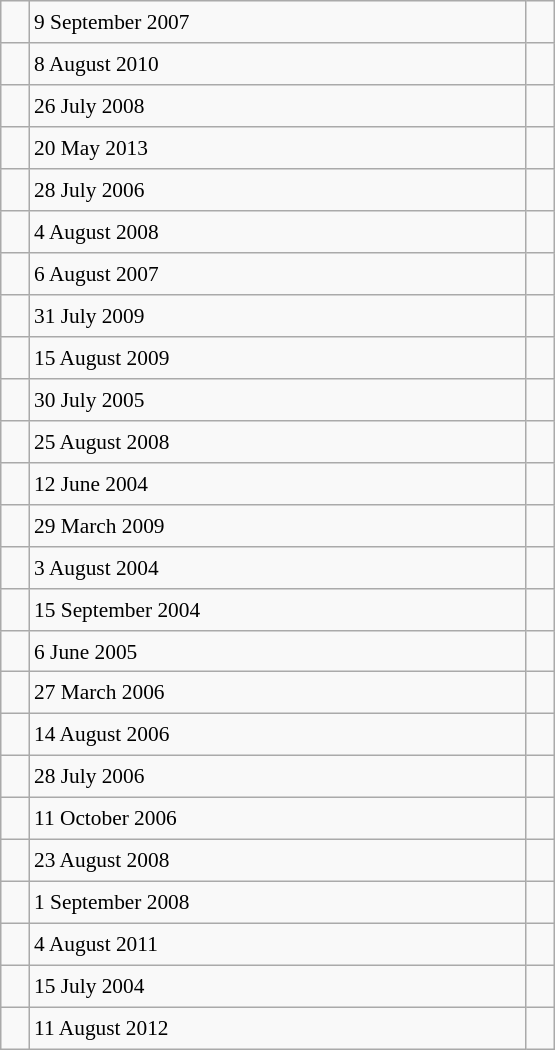<table class="wikitable" style="font-size: 89%; float: left; width: 26em; margin-right: 1em; height: 700px">
<tr>
<td></td>
<td>9 September 2007</td>
<td></td>
</tr>
<tr>
<td></td>
<td>8 August 2010</td>
<td></td>
</tr>
<tr>
<td></td>
<td>26 July 2008</td>
<td></td>
</tr>
<tr>
<td></td>
<td>20 May 2013</td>
<td></td>
</tr>
<tr>
<td></td>
<td>28 July 2006</td>
<td></td>
</tr>
<tr>
<td></td>
<td>4 August 2008</td>
<td></td>
</tr>
<tr>
<td></td>
<td>6 August 2007</td>
<td></td>
</tr>
<tr>
<td></td>
<td>31 July 2009</td>
<td></td>
</tr>
<tr>
<td></td>
<td>15 August 2009</td>
<td></td>
</tr>
<tr>
<td></td>
<td>30 July 2005</td>
<td></td>
</tr>
<tr>
<td></td>
<td>25 August 2008</td>
<td></td>
</tr>
<tr>
<td></td>
<td>12 June 2004</td>
<td></td>
</tr>
<tr>
<td></td>
<td>29 March 2009</td>
<td></td>
</tr>
<tr>
<td></td>
<td>3 August 2004</td>
<td></td>
</tr>
<tr>
<td></td>
<td>15 September 2004</td>
<td></td>
</tr>
<tr>
<td></td>
<td>6 June 2005</td>
<td></td>
</tr>
<tr>
<td></td>
<td>27 March 2006</td>
<td></td>
</tr>
<tr>
<td></td>
<td>14 August 2006</td>
<td></td>
</tr>
<tr>
<td></td>
<td>28 July 2006</td>
<td></td>
</tr>
<tr>
<td></td>
<td>11 October 2006</td>
<td></td>
</tr>
<tr>
<td></td>
<td>23 August 2008</td>
<td></td>
</tr>
<tr>
<td></td>
<td>1 September 2008</td>
<td></td>
</tr>
<tr>
<td></td>
<td>4 August 2011</td>
<td></td>
</tr>
<tr>
<td></td>
<td>15 July 2004</td>
<td></td>
</tr>
<tr>
<td></td>
<td>11 August 2012</td>
<td></td>
</tr>
</table>
